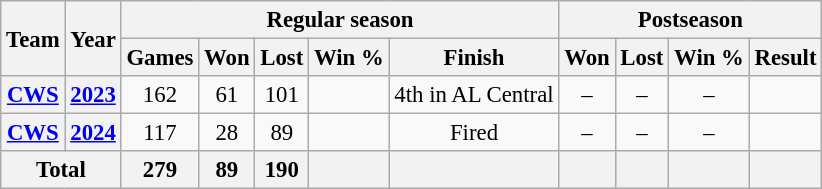<table class="wikitable" style="font-size: 95%; text-align:center;">
<tr>
<th rowspan="2">Team</th>
<th rowspan="2">Year</th>
<th colspan="5">Regular season</th>
<th colspan="4">Postseason</th>
</tr>
<tr>
<th>Games</th>
<th>Won</th>
<th>Lost</th>
<th>Win %</th>
<th>Finish</th>
<th>Won</th>
<th>Lost</th>
<th>Win %</th>
<th>Result</th>
</tr>
<tr>
<th><a href='#'>CWS</a></th>
<th><a href='#'>2023</a></th>
<td>162</td>
<td>61</td>
<td>101</td>
<td></td>
<td>4th in AL Central</td>
<td>–</td>
<td>–</td>
<td>–</td>
<td></td>
</tr>
<tr>
<th><a href='#'>CWS</a></th>
<th><a href='#'>2024</a></th>
<td>117</td>
<td>28</td>
<td>89</td>
<td></td>
<td>Fired</td>
<td>–</td>
<td>–</td>
<td>–</td>
<td></td>
</tr>
<tr>
<th colspan="2">Total</th>
<th>279</th>
<th>89</th>
<th>190</th>
<th></th>
<th></th>
<th></th>
<th></th>
<th></th>
<th></th>
</tr>
</table>
